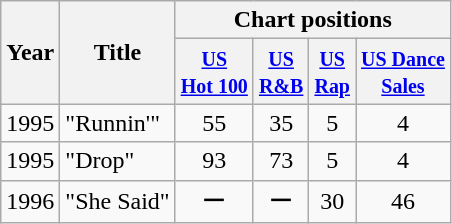<table class="wikitable">
<tr>
<th rowspan="2">Year</th>
<th rowspan="2">Title</th>
<th colspan="4">Chart positions</th>
</tr>
<tr>
<th><small><a href='#'>US<br>Hot 100</a></small></th>
<th><small><a href='#'>US<br>R&B</a></small></th>
<th><small><a href='#'>US<br>Rap</a></small></th>
<th><small><a href='#'>US Dance<br>Sales</a></small></th>
</tr>
<tr>
<td>1995</td>
<td>"Runnin'"</td>
<td align="center">55</td>
<td align="center">35</td>
<td align="center">5</td>
<td align="center">4</td>
</tr>
<tr>
<td>1995</td>
<td>"Drop"</td>
<td align="center">93</td>
<td align="center">73</td>
<td align="center">5</td>
<td align="center">4</td>
</tr>
<tr>
<td>1996</td>
<td>"She Said"</td>
<td align="center">ー</td>
<td align="center">ー</td>
<td align="center">30</td>
<td align="center">46</td>
</tr>
</table>
